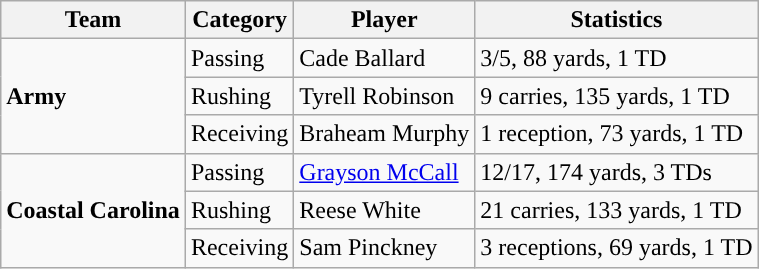<table class="wikitable" style="float: left;">
<tr>
<th>Team</th>
<th>Category</th>
<th>Player</th>
<th>Statistics</th>
</tr>
<tr>
<td rowspan=3><strong>Army</strong></td>
<td>Passing</td>
<td>Cade Ballard</td>
<td>3/5, 88 yards, 1 TD</td>
</tr>
<tr>
<td>Rushing</td>
<td>Tyrell Robinson</td>
<td>9 carries, 135 yards, 1 TD</td>
</tr>
<tr>
<td>Receiving</td>
<td>Braheam Murphy</td>
<td>1 reception, 73 yards, 1 TD</td>
</tr>
<tr>
<td rowspan=3><strong>Coastal Carolina</strong></td>
<td>Passing</td>
<td><a href='#'>Grayson McCall</a></td>
<td>12/17, 174 yards, 3 TDs</td>
</tr>
<tr>
<td>Rushing</td>
<td>Reese White</td>
<td>21 carries, 133 yards, 1 TD</td>
</tr>
<tr>
<td>Receiving</td>
<td>Sam Pinckney</td>
<td>3 receptions, 69 yards, 1 TD</td>
</tr>
</table>
